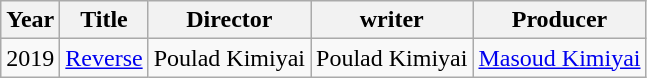<table class="wikitable">
<tr>
<th>Year</th>
<th>Title</th>
<th>Director</th>
<th>writer</th>
<th>Producer</th>
</tr>
<tr>
<td>2019</td>
<td><a href='#'>Reverse</a></td>
<td>Poulad Kimiyai</td>
<td>Poulad Kimiyai</td>
<td><a href='#'>Masoud Kimiyai</a></td>
</tr>
</table>
